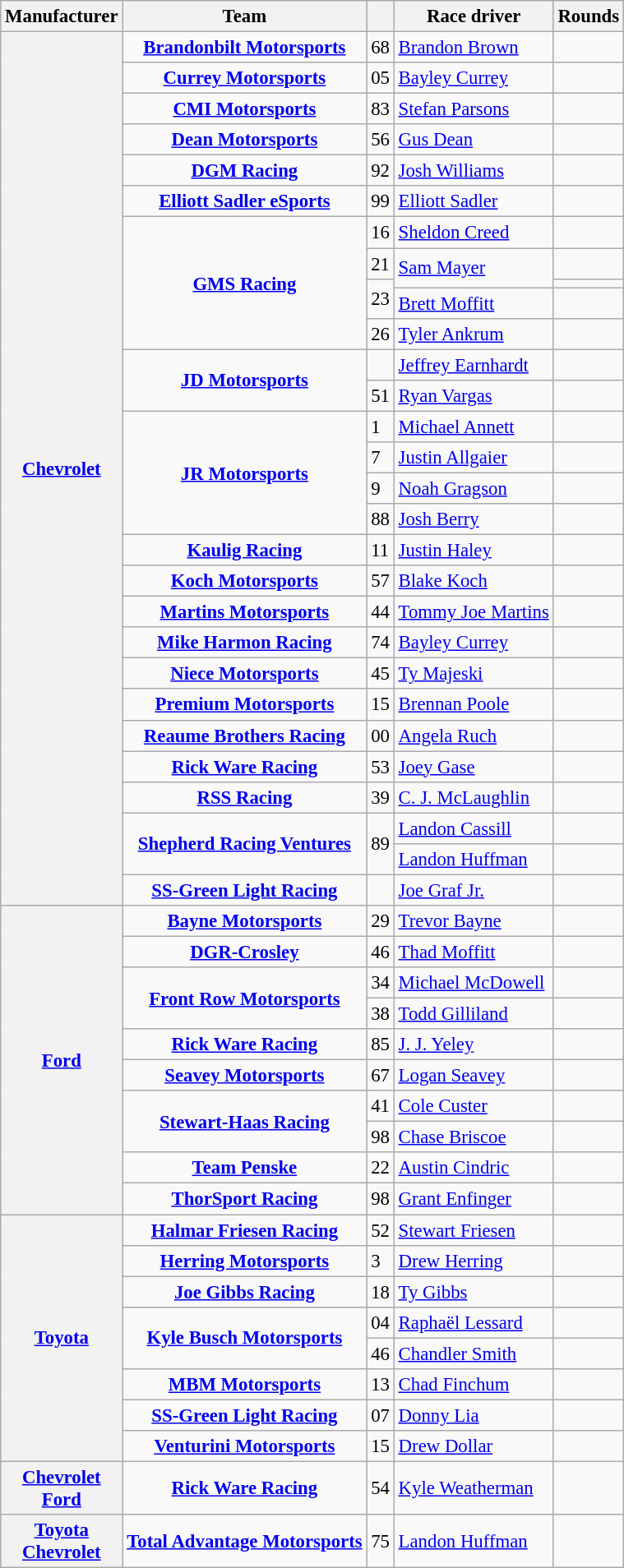<table class="wikitable" style="font-size: 95%">
<tr>
<th>Manufacturer</th>
<th>Team</th>
<th></th>
<th>Race driver</th>
<th>Rounds</th>
</tr>
<tr>
<th rowspan=29><a href='#'>Chevrolet</a></th>
<td style="text-align:center;"><strong><a href='#'>Brandonbilt Motorsports</a></strong></td>
<td>68</td>
<td><a href='#'>Brandon Brown</a></td>
<td></td>
</tr>
<tr>
<td style="text-align:center;"><strong><a href='#'>Currey Motorsports</a></strong></td>
<td>05</td>
<td><a href='#'>Bayley Currey</a></td>
<td></td>
</tr>
<tr>
<td style="text-align:center;"><strong><a href='#'>CMI Motorsports</a></strong></td>
<td>83</td>
<td><a href='#'>Stefan Parsons</a></td>
<td></td>
</tr>
<tr>
<td style="text-align:center;"><strong><a href='#'>Dean Motorsports</a></strong></td>
<td>56</td>
<td><a href='#'>Gus Dean</a></td>
<td></td>
</tr>
<tr>
<td style="text-align:center;"><strong><a href='#'>DGM Racing</a></strong></td>
<td>92</td>
<td><a href='#'>Josh Williams</a></td>
<td></td>
</tr>
<tr>
<td style="text-align:center;"><strong><a href='#'>Elliott Sadler eSports</a></strong></td>
<td>99</td>
<td><a href='#'>Elliott Sadler</a></td>
<td></td>
</tr>
<tr>
<td rowspan=5 style="text-align:center;"><strong><a href='#'>GMS Racing</a></strong></td>
<td>16</td>
<td><a href='#'>Sheldon Creed</a></td>
<td></td>
</tr>
<tr>
<td>21</td>
<td rowspan=2><a href='#'>Sam Mayer</a></td>
<td></td>
</tr>
<tr>
<td rowspan=2>23</td>
<td></td>
</tr>
<tr>
<td><a href='#'>Brett Moffitt</a></td>
<td></td>
</tr>
<tr>
<td>26</td>
<td><a href='#'>Tyler Ankrum</a></td>
<td></td>
</tr>
<tr>
<td rowspan=2 style="text-align:center;"><strong><a href='#'>JD Motorsports</a></strong></td>
<td></td>
<td><a href='#'>Jeffrey Earnhardt</a></td>
<td></td>
</tr>
<tr>
<td>51</td>
<td><a href='#'>Ryan Vargas</a></td>
<td></td>
</tr>
<tr>
<td rowspan=4 style="text-align:center;"><strong><a href='#'>JR Motorsports</a></strong></td>
<td>1</td>
<td><a href='#'>Michael Annett</a></td>
<td></td>
</tr>
<tr>
<td>7</td>
<td><a href='#'>Justin Allgaier</a></td>
<td></td>
</tr>
<tr>
<td>9</td>
<td><a href='#'>Noah Gragson</a></td>
<td></td>
</tr>
<tr>
<td>88</td>
<td><a href='#'>Josh Berry</a></td>
<td></td>
</tr>
<tr>
<td style="text-align:center;"><strong><a href='#'>Kaulig Racing</a></strong></td>
<td>11</td>
<td><a href='#'>Justin Haley</a></td>
<td></td>
</tr>
<tr>
<td style="text-align:center;"><strong><a href='#'>Koch Motorsports</a></strong></td>
<td>57</td>
<td><a href='#'>Blake Koch</a></td>
<td></td>
</tr>
<tr>
<td style="text-align:center;"><strong><a href='#'>Martins Motorsports</a></strong></td>
<td>44</td>
<td><a href='#'>Tommy Joe Martins</a></td>
<td></td>
</tr>
<tr>
<td style="text-align:center;"><strong><a href='#'>Mike Harmon Racing</a></strong></td>
<td>74</td>
<td><a href='#'>Bayley Currey</a></td>
<td></td>
</tr>
<tr>
<td style="text-align:center;"><strong><a href='#'>Niece Motorsports</a></strong></td>
<td>45</td>
<td><a href='#'>Ty Majeski</a></td>
<td></td>
</tr>
<tr>
<td style="text-align:center;"><strong><a href='#'>Premium Motorsports</a></strong></td>
<td>15</td>
<td><a href='#'>Brennan Poole</a></td>
<td></td>
</tr>
<tr>
<td style="text-align:center;"><strong><a href='#'>Reaume Brothers Racing</a></strong></td>
<td>00</td>
<td><a href='#'>Angela Ruch</a></td>
<td></td>
</tr>
<tr>
<td style="text-align:center;"><strong><a href='#'>Rick Ware Racing</a></strong></td>
<td>53</td>
<td><a href='#'>Joey Gase</a></td>
<td></td>
</tr>
<tr>
<td style="text-align:center;"><strong><a href='#'>RSS Racing</a></strong></td>
<td>39</td>
<td><a href='#'>C. J. McLaughlin</a></td>
<td></td>
</tr>
<tr>
<td rowspan=2 style="text-align:center;"><strong><a href='#'>Shepherd Racing Ventures</a></strong></td>
<td rowspan=2>89</td>
<td><a href='#'>Landon Cassill</a></td>
<td></td>
</tr>
<tr>
<td><a href='#'>Landon Huffman</a></td>
<td></td>
</tr>
<tr>
<td style="text-align:center;"><strong><a href='#'>SS-Green Light Racing</a></strong></td>
<td></td>
<td><a href='#'>Joe Graf Jr.</a></td>
<td></td>
</tr>
<tr>
<th rowspan=10><a href='#'>Ford</a></th>
<td style="text-align:center;"><strong><a href='#'>Bayne Motorsports</a></strong></td>
<td>29</td>
<td><a href='#'>Trevor Bayne</a></td>
<td></td>
</tr>
<tr>
<td style="text-align:center;"><strong><a href='#'>DGR-Crosley</a></strong></td>
<td>46</td>
<td><a href='#'>Thad Moffitt</a></td>
<td></td>
</tr>
<tr>
<td rowspan=2 style="text-align:center;"><strong><a href='#'>Front Row Motorsports</a></strong></td>
<td>34</td>
<td><a href='#'>Michael McDowell</a></td>
<td></td>
</tr>
<tr>
<td>38</td>
<td><a href='#'>Todd Gilliland</a></td>
<td></td>
</tr>
<tr>
<td style="text-align:center;"><strong><a href='#'>Rick Ware Racing</a></strong></td>
<td>85</td>
<td><a href='#'>J. J. Yeley</a></td>
<td></td>
</tr>
<tr>
<td style="text-align:center;"><strong><a href='#'>Seavey Motorsports</a></strong></td>
<td>67</td>
<td><a href='#'>Logan Seavey</a></td>
<td></td>
</tr>
<tr>
<td rowspan=2 style="text-align:center;"><strong><a href='#'>Stewart-Haas Racing</a></strong></td>
<td>41</td>
<td><a href='#'>Cole Custer</a></td>
<td></td>
</tr>
<tr>
<td>98</td>
<td><a href='#'>Chase Briscoe</a></td>
<td></td>
</tr>
<tr>
<td style="text-align:center;"><strong><a href='#'>Team Penske</a></strong></td>
<td>22</td>
<td><a href='#'>Austin Cindric</a></td>
<td></td>
</tr>
<tr>
<td style="text-align:center;"><strong><a href='#'>ThorSport Racing</a></strong></td>
<td>98</td>
<td><a href='#'>Grant Enfinger</a></td>
<td></td>
</tr>
<tr>
<th rowspan=8><a href='#'>Toyota</a></th>
<td style="text-align:center;"><strong><a href='#'>Halmar Friesen Racing</a></strong></td>
<td>52</td>
<td><a href='#'>Stewart Friesen</a></td>
<td></td>
</tr>
<tr>
<td style="text-align:center;"><strong><a href='#'>Herring Motorsports</a></strong></td>
<td>3</td>
<td><a href='#'>Drew Herring</a></td>
<td></td>
</tr>
<tr>
<td style="text-align:center;"><strong><a href='#'>Joe Gibbs Racing</a></strong></td>
<td>18</td>
<td><a href='#'>Ty Gibbs</a></td>
<td></td>
</tr>
<tr>
<td rowspan=2 style="text-align:center;"><strong><a href='#'>Kyle Busch Motorsports</a></strong></td>
<td>04</td>
<td><a href='#'>Raphaël Lessard</a></td>
<td></td>
</tr>
<tr>
<td>46</td>
<td><a href='#'>Chandler Smith</a></td>
<td></td>
</tr>
<tr>
<td style="text-align:center;"><strong><a href='#'>MBM Motorsports</a></strong></td>
<td>13</td>
<td><a href='#'>Chad Finchum</a></td>
<td></td>
</tr>
<tr>
<td style="text-align:center;"><strong><a href='#'>SS-Green Light Racing</a></strong></td>
<td>07</td>
<td><a href='#'>Donny Lia</a></td>
<td></td>
</tr>
<tr>
<td style="text-align:center;"><strong><a href='#'>Venturini Motorsports</a></strong></td>
<td>15</td>
<td><a href='#'>Drew Dollar</a></td>
<td></td>
</tr>
<tr>
<th><a href='#'>Chevrolet</a> <small></small> <br> <a href='#'>Ford</a> <small></small></th>
<td style="text-align:center;"><strong><a href='#'>Rick Ware Racing</a></strong></td>
<td>54</td>
<td><a href='#'>Kyle Weatherman</a></td>
<td></td>
</tr>
<tr>
<th><a href='#'>Toyota</a> <small></small> <br> <a href='#'>Chevrolet</a> <small></small></th>
<td style="text-align:center;"><strong><a href='#'>Total Advantage Motorsports</a></strong></td>
<td>75</td>
<td><a href='#'>Landon Huffman</a></td>
<td></td>
</tr>
</table>
